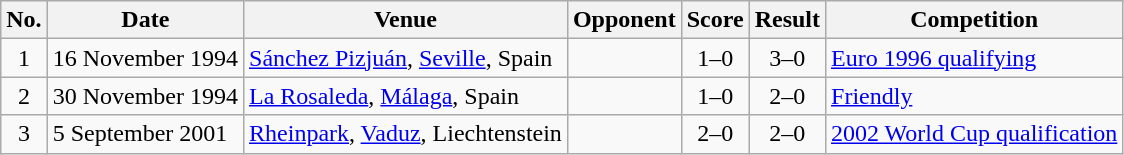<table class="wikitable sortable">
<tr>
<th scope="col">No.</th>
<th scope="col">Date</th>
<th scope="col">Venue</th>
<th scope="col">Opponent</th>
<th scope="col">Score</th>
<th scope="col">Result</th>
<th scope="col">Competition</th>
</tr>
<tr>
<td align="center">1</td>
<td>16 November 1994</td>
<td><a href='#'>Sánchez Pizjuán</a>, <a href='#'>Seville</a>, Spain</td>
<td></td>
<td align="center">1–0</td>
<td align="center">3–0</td>
<td><a href='#'>Euro 1996 qualifying</a></td>
</tr>
<tr>
<td align="center">2</td>
<td>30 November 1994</td>
<td><a href='#'>La Rosaleda</a>, <a href='#'>Málaga</a>, Spain</td>
<td></td>
<td align="center">1–0</td>
<td align="center">2–0</td>
<td><a href='#'>Friendly</a></td>
</tr>
<tr>
<td align="center">3</td>
<td>5 September 2001</td>
<td><a href='#'>Rheinpark</a>, <a href='#'>Vaduz</a>, Liechtenstein</td>
<td></td>
<td align="center">2–0</td>
<td align="center">2–0</td>
<td><a href='#'>2002 World Cup qualification</a></td>
</tr>
</table>
